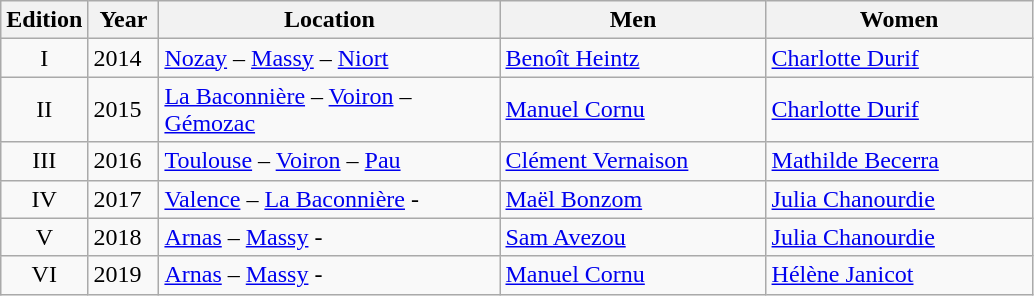<table class="wikitable">
<tr>
<th style="width:40px">Edition</th>
<th style="width:40px">Year</th>
<th style="width:220px">Location</th>
<th style="width:170px">Men</th>
<th style="width:170px">Women</th>
</tr>
<tr>
<td align="center">I</td>
<td>2014</td>
<td><a href='#'>Nozay</a> – <a href='#'>Massy</a> – <a href='#'>Niort</a></td>
<td><a href='#'>Benoît Heintz</a></td>
<td><a href='#'>Charlotte Durif</a></td>
</tr>
<tr>
<td align="center">II</td>
<td>2015</td>
<td><a href='#'>La Baconnière</a> – <a href='#'>Voiron</a> – <a href='#'>Gémozac</a></td>
<td><a href='#'>Manuel Cornu</a></td>
<td><a href='#'>Charlotte Durif</a></td>
</tr>
<tr>
<td align="center">III</td>
<td>2016</td>
<td><a href='#'>Toulouse</a> – <a href='#'>Voiron</a> – <a href='#'>Pau</a></td>
<td><a href='#'>Clément Vernaison</a></td>
<td><a href='#'>Mathilde Becerra</a></td>
</tr>
<tr>
<td align="center">IV</td>
<td>2017</td>
<td><a href='#'>Valence</a> – <a href='#'>La Baconnière</a> -</td>
<td><a href='#'>Maël Bonzom</a></td>
<td><a href='#'>Julia Chanourdie</a></td>
</tr>
<tr>
<td align="center">V</td>
<td>2018</td>
<td><a href='#'>Arnas</a> – <a href='#'>Massy</a> -</td>
<td><a href='#'>Sam Avezou</a></td>
<td><a href='#'>Julia Chanourdie</a></td>
</tr>
<tr>
<td align="center">VI</td>
<td>2019</td>
<td><a href='#'>Arnas</a> – <a href='#'>Massy</a> -</td>
<td><a href='#'>Manuel Cornu</a></td>
<td><a href='#'>Hélène Janicot</a></td>
</tr>
</table>
